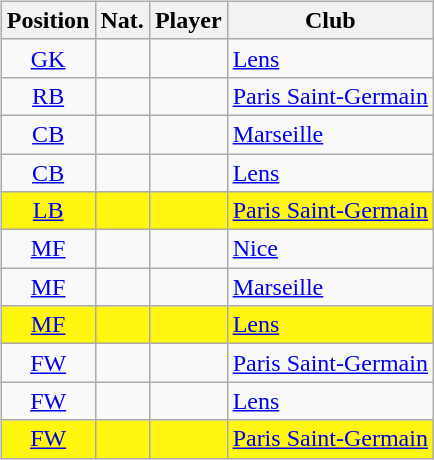<table style="width:100%;">
<tr>
<td width="50%"><br><table class="sortable wikitable" style="text-align: center">
<tr>
<th>Position</th>
<th>Nat.</th>
<th>Player</th>
<th>Club</th>
</tr>
<tr>
<td><a href='#'>GK</a></td>
<td></td>
<td align=left></td>
<td align=left><a href='#'>Lens</a></td>
</tr>
<tr>
<td><a href='#'>RB</a></td>
<td></td>
<td align=left></td>
<td align=left><a href='#'>Paris Saint-Germain</a></td>
</tr>
<tr>
<td><a href='#'>CB</a></td>
<td></td>
<td align=left></td>
<td align=left><a href='#'>Marseille</a></td>
</tr>
<tr>
<td><a href='#'>CB</a></td>
<td></td>
<td align=left></td>
<td align=left><a href='#'>Lens</a></td>
</tr>
<tr bgcolor=#FFF60F>
<td><a href='#'>LB</a></td>
<td></td>
<td align=left></td>
<td align=left><a href='#'>Paris Saint-Germain</a></td>
</tr>
<tr>
<td><a href='#'>MF</a></td>
<td></td>
<td align=left></td>
<td align=left><a href='#'>Nice</a></td>
</tr>
<tr>
<td><a href='#'>MF</a></td>
<td></td>
<td align=left></td>
<td align=left><a href='#'>Marseille</a></td>
</tr>
<tr bgcolor=#FFF60F>
<td><a href='#'>MF</a></td>
<td></td>
<td align=left></td>
<td align=left><a href='#'>Lens</a></td>
</tr>
<tr>
<td><a href='#'>FW</a></td>
<td></td>
<td align=left></td>
<td align=left><a href='#'>Paris Saint-Germain</a></td>
</tr>
<tr>
<td><a href='#'>FW</a></td>
<td></td>
<td align=left></td>
<td align=left><a href='#'>Lens</a></td>
</tr>
<tr bgcolor=#FFF60F>
<td><a href='#'>FW</a></td>
<td></td>
<td align=left></td>
<td align=left><a href='#'>Paris Saint-Germain</a></td>
</tr>
</table>
</td>
<td width="50%"><br><div>












</div></td>
</tr>
</table>
